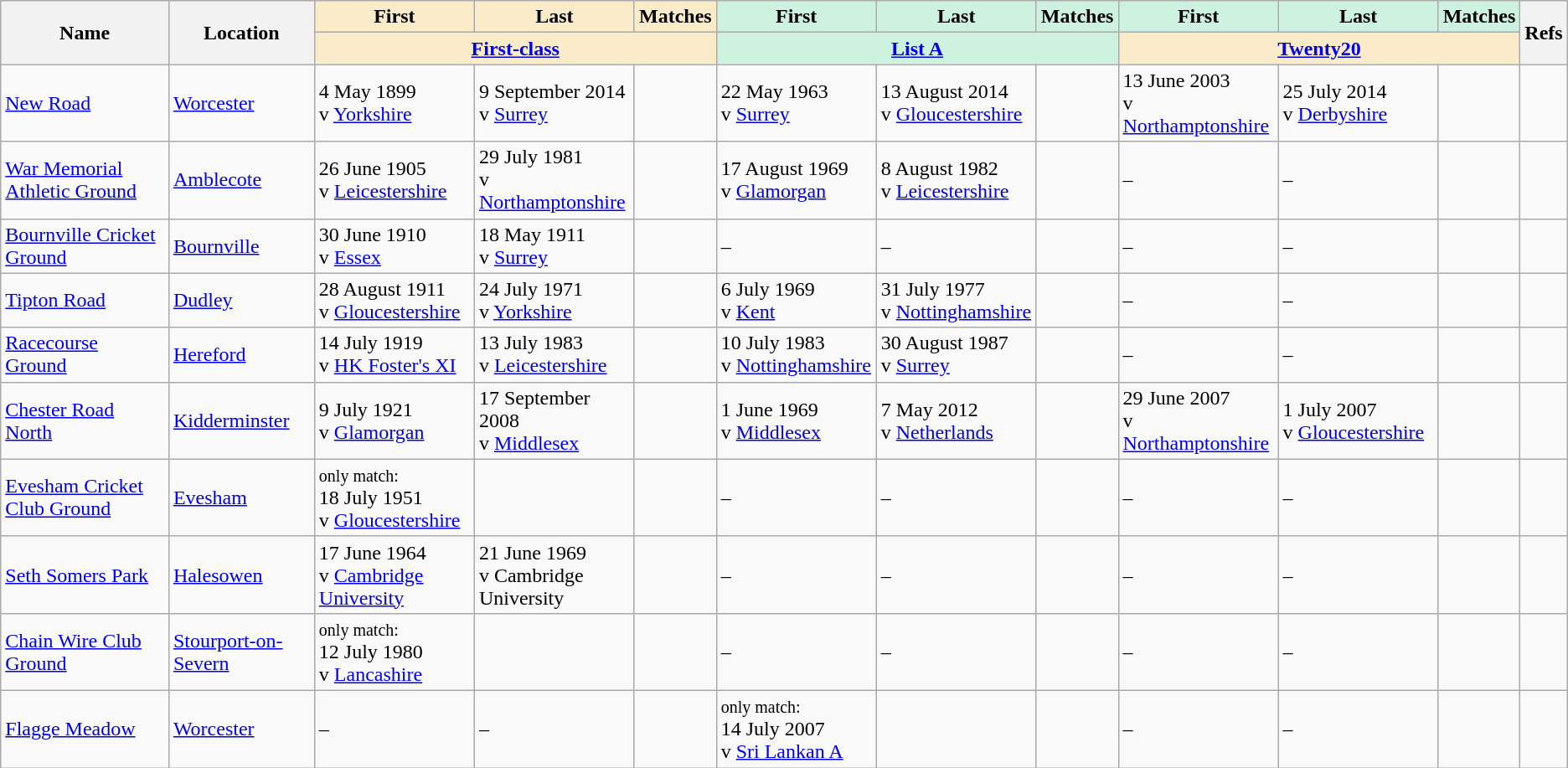<table class="wikitable sortable">
<tr>
<th rowspan="2">Name</th>
<th rowspan="2">Location</th>
<th width="120" class="unsortable" style="background:#faecc8">First</th>
<th width="120" class="unsortable" style="background:#faecc8">Last</th>
<th style="background:#faecc8">Matches</th>
<th width="120" class="unsortable" style="background:#cef2e0">First</th>
<th width="120" class="unsortable" style="background:#cef2e0">Last</th>
<th style="background:#cef2e0">Matches</th>
<th width="120" class="unsortable" style="background:#cef2e0">First</th>
<th width="120" class="unsortable" style="background:#cef2e0">Last</th>
<th style="background:#cef2e0">Matches</th>
<th rowspan="2" class="unsortable">Refs</th>
</tr>
<tr class="unsortable">
<th colspan="3" style="background:#faecc8"><a href='#'>First-class</a></th>
<th colspan="3" style="background:#cef2e0"><a href='#'>List A</a></th>
<th colspan="3" style="background:#faecc8"><a href='#'>Twenty20</a></th>
</tr>
<tr>
<td><a href='#'>New Road</a><br></td>
<td><a href='#'>Worcester</a></td>
<td>4 May 1899<br>v <a href='#'>Yorkshire</a></td>
<td>9 September 2014<br>v <a href='#'>Surrey</a></td>
<td></td>
<td>22 May 1963<br>v <a href='#'>Surrey</a></td>
<td>13 August 2014<br>v <a href='#'>Gloucestershire</a></td>
<td></td>
<td>13 June 2003<br>v <a href='#'>Northamptonshire</a></td>
<td>25 July 2014<br>v <a href='#'>Derbyshire</a></td>
<td></td>
<td></td>
</tr>
<tr>
<td><a href='#'>War Memorial Athletic Ground</a><br></td>
<td><a href='#'>Amblecote</a></td>
<td>26 June 1905<br>v <a href='#'>Leicestershire</a></td>
<td>29 July 1981<br>v <a href='#'>Northamptonshire</a></td>
<td></td>
<td>17 August 1969<br>v <a href='#'>Glamorgan</a></td>
<td>8 August 1982<br>v <a href='#'>Leicestershire</a></td>
<td></td>
<td>–</td>
<td>–</td>
<td></td>
<td></td>
</tr>
<tr>
<td><a href='#'>Bournville Cricket Ground</a><br></td>
<td><a href='#'>Bournville</a></td>
<td>30 June 1910<br>v <a href='#'>Essex</a></td>
<td>18 May 1911<br>v <a href='#'>Surrey</a></td>
<td></td>
<td>–</td>
<td>–</td>
<td></td>
<td>–</td>
<td>–</td>
<td></td>
<td></td>
</tr>
<tr>
<td><a href='#'>Tipton Road</a></td>
<td><a href='#'>Dudley</a></td>
<td>28 August 1911<br>v <a href='#'>Gloucestershire</a></td>
<td>24 July 1971<br>v <a href='#'>Yorkshire</a></td>
<td></td>
<td>6 July 1969<br>v <a href='#'>Kent</a></td>
<td>31 July 1977<br>v <a href='#'>Nottinghamshire</a></td>
<td></td>
<td>–</td>
<td>–</td>
<td></td>
<td></td>
</tr>
<tr>
<td><a href='#'>Racecourse Ground</a><br></td>
<td><a href='#'>Hereford</a></td>
<td>14 July 1919<br>v <a href='#'>HK Foster's XI</a></td>
<td>13 July 1983<br>v <a href='#'>Leicestershire</a></td>
<td></td>
<td>10 July 1983<br>v <a href='#'>Nottinghamshire</a></td>
<td>30 August 1987<br>v <a href='#'>Surrey</a></td>
<td></td>
<td>–</td>
<td>–</td>
<td></td>
<td></td>
</tr>
<tr>
<td><a href='#'>Chester Road North</a><br></td>
<td><a href='#'>Kidderminster</a></td>
<td>9 July 1921<br>v <a href='#'>Glamorgan</a></td>
<td>17 September 2008<br>v <a href='#'>Middlesex</a></td>
<td></td>
<td>1 June 1969<br>v <a href='#'>Middlesex</a></td>
<td>7 May 2012<br>v <a href='#'>Netherlands</a></td>
<td></td>
<td>29 June 2007<br>v <a href='#'>Northamptonshire</a></td>
<td>1 July 2007<br>v <a href='#'>Gloucestershire</a></td>
<td></td>
<td></td>
</tr>
<tr>
<td><a href='#'>Evesham Cricket Club Ground</a></td>
<td><a href='#'>Evesham</a></td>
<td><small>only match:</small><br>18 July 1951<br>v <a href='#'>Gloucestershire</a></td>
<td> </td>
<td></td>
<td>–</td>
<td>–</td>
<td></td>
<td>–</td>
<td>–</td>
<td></td>
<td></td>
</tr>
<tr>
<td><a href='#'>Seth Somers Park</a></td>
<td><a href='#'>Halesowen</a></td>
<td>17 June 1964<br>v <a href='#'>Cambridge University</a></td>
<td>21 June 1969<br>v Cambridge University</td>
<td></td>
<td>–</td>
<td>–</td>
<td></td>
<td>–</td>
<td>–</td>
<td></td>
<td></td>
</tr>
<tr>
<td><a href='#'>Chain Wire Club Ground</a></td>
<td><a href='#'>Stourport-on-Severn</a></td>
<td><small>only match:</small><br>12 July 1980<br>v <a href='#'>Lancashire</a></td>
<td> </td>
<td></td>
<td>–</td>
<td>–</td>
<td></td>
<td>–</td>
<td>–</td>
<td></td>
<td></td>
</tr>
<tr>
<td><a href='#'>Flagge Meadow</a><br></td>
<td><a href='#'>Worcester</a></td>
<td>–</td>
<td>–</td>
<td></td>
<td><small>only match:</small><br>14 July 2007<br>v <a href='#'>Sri Lankan A</a></td>
<td> </td>
<td></td>
<td>–</td>
<td>–</td>
<td></td>
<td></td>
</tr>
</table>
